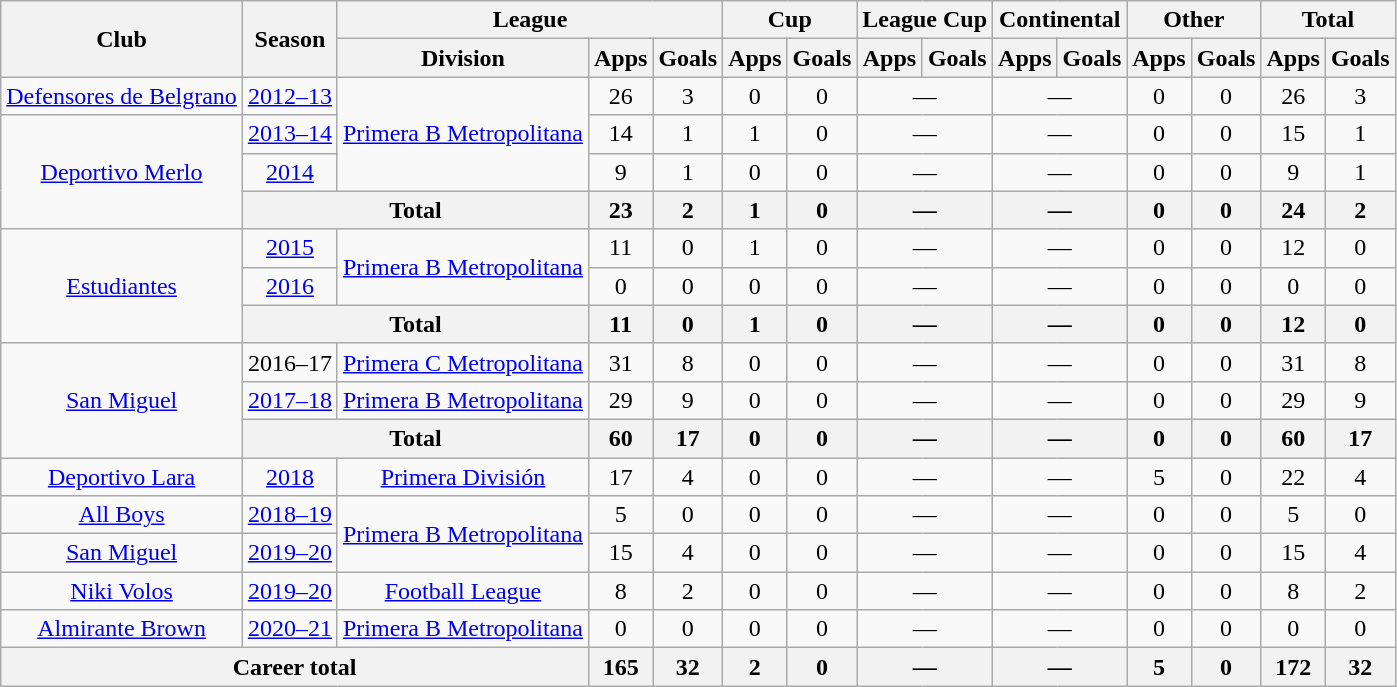<table class="wikitable" style="text-align:center">
<tr>
<th rowspan="2">Club</th>
<th rowspan="2">Season</th>
<th colspan="3">League</th>
<th colspan="2">Cup</th>
<th colspan="2">League Cup</th>
<th colspan="2">Continental</th>
<th colspan="2">Other</th>
<th colspan="2">Total</th>
</tr>
<tr>
<th>Division</th>
<th>Apps</th>
<th>Goals</th>
<th>Apps</th>
<th>Goals</th>
<th>Apps</th>
<th>Goals</th>
<th>Apps</th>
<th>Goals</th>
<th>Apps</th>
<th>Goals</th>
<th>Apps</th>
<th>Goals</th>
</tr>
<tr>
<td rowspan="1"><a href='#'>Defensores de Belgrano</a></td>
<td><a href='#'>2012–13</a></td>
<td rowspan="3"><a href='#'>Primera B Metropolitana</a></td>
<td>26</td>
<td>3</td>
<td>0</td>
<td>0</td>
<td colspan="2">—</td>
<td colspan="2">—</td>
<td>0</td>
<td>0</td>
<td>26</td>
<td>3</td>
</tr>
<tr>
<td rowspan="3"><a href='#'>Deportivo Merlo</a></td>
<td><a href='#'>2013–14</a></td>
<td>14</td>
<td>1</td>
<td>1</td>
<td>0</td>
<td colspan="2">—</td>
<td colspan="2">—</td>
<td>0</td>
<td>0</td>
<td>15</td>
<td>1</td>
</tr>
<tr>
<td><a href='#'>2014</a></td>
<td>9</td>
<td>1</td>
<td>0</td>
<td>0</td>
<td colspan="2">—</td>
<td colspan="2">—</td>
<td>0</td>
<td>0</td>
<td>9</td>
<td>1</td>
</tr>
<tr>
<th colspan="2">Total</th>
<th>23</th>
<th>2</th>
<th>1</th>
<th>0</th>
<th colspan="2">—</th>
<th colspan="2">—</th>
<th>0</th>
<th>0</th>
<th>24</th>
<th>2</th>
</tr>
<tr>
<td rowspan="3"><a href='#'>Estudiantes</a></td>
<td><a href='#'>2015</a></td>
<td rowspan="2"><a href='#'>Primera B Metropolitana</a></td>
<td>11</td>
<td>0</td>
<td>1</td>
<td>0</td>
<td colspan="2">—</td>
<td colspan="2">—</td>
<td>0</td>
<td>0</td>
<td>12</td>
<td>0</td>
</tr>
<tr>
<td><a href='#'>2016</a></td>
<td>0</td>
<td>0</td>
<td>0</td>
<td>0</td>
<td colspan="2">—</td>
<td colspan="2">—</td>
<td>0</td>
<td>0</td>
<td>0</td>
<td>0</td>
</tr>
<tr>
<th colspan="2">Total</th>
<th>11</th>
<th>0</th>
<th>1</th>
<th>0</th>
<th colspan="2">—</th>
<th colspan="2">—</th>
<th>0</th>
<th>0</th>
<th>12</th>
<th>0</th>
</tr>
<tr>
<td rowspan="3"><a href='#'>San Miguel</a></td>
<td>2016–17</td>
<td rowspan="1"><a href='#'>Primera C Metropolitana</a></td>
<td>31</td>
<td>8</td>
<td>0</td>
<td>0</td>
<td colspan="2">—</td>
<td colspan="2">—</td>
<td>0</td>
<td>0</td>
<td>31</td>
<td>8</td>
</tr>
<tr>
<td><a href='#'>2017–18</a></td>
<td rowspan="1"><a href='#'>Primera B Metropolitana</a></td>
<td>29</td>
<td>9</td>
<td>0</td>
<td>0</td>
<td colspan="2">—</td>
<td colspan="2">—</td>
<td>0</td>
<td>0</td>
<td>29</td>
<td>9</td>
</tr>
<tr>
<th colspan="2">Total</th>
<th>60</th>
<th>17</th>
<th>0</th>
<th>0</th>
<th colspan="2">—</th>
<th colspan="2">—</th>
<th>0</th>
<th>0</th>
<th>60</th>
<th>17</th>
</tr>
<tr>
<td rowspan="1"><a href='#'>Deportivo Lara</a></td>
<td><a href='#'>2018</a></td>
<td rowspan="1"><a href='#'>Primera División</a></td>
<td>17</td>
<td>4</td>
<td>0</td>
<td>0</td>
<td colspan="2">—</td>
<td colspan="2">—</td>
<td>5</td>
<td>0</td>
<td>22</td>
<td>4</td>
</tr>
<tr>
<td rowspan="1"><a href='#'>All Boys</a></td>
<td><a href='#'>2018–19</a></td>
<td rowspan="2"><a href='#'>Primera B Metropolitana</a></td>
<td>5</td>
<td>0</td>
<td>0</td>
<td>0</td>
<td colspan="2">—</td>
<td colspan="2">—</td>
<td>0</td>
<td>0</td>
<td>5</td>
<td>0</td>
</tr>
<tr>
<td rowspan="1"><a href='#'>San Miguel</a></td>
<td><a href='#'>2019–20</a></td>
<td>15</td>
<td>4</td>
<td>0</td>
<td>0</td>
<td colspan="2">—</td>
<td colspan="2">—</td>
<td>0</td>
<td>0</td>
<td>15</td>
<td>4</td>
</tr>
<tr>
<td rowspan="1"><a href='#'>Niki Volos</a></td>
<td><a href='#'>2019–20</a></td>
<td rowspan="1"><a href='#'>Football League</a></td>
<td>8</td>
<td>2</td>
<td>0</td>
<td>0</td>
<td colspan="2">—</td>
<td colspan="2">—</td>
<td>0</td>
<td>0</td>
<td>8</td>
<td>2</td>
</tr>
<tr>
<td rowspan="1"><a href='#'>Almirante Brown</a></td>
<td><a href='#'>2020–21</a></td>
<td rowspan="1"><a href='#'>Primera B Metropolitana</a></td>
<td>0</td>
<td>0</td>
<td>0</td>
<td>0</td>
<td colspan="2">—</td>
<td colspan="2">—</td>
<td>0</td>
<td>0</td>
<td>0</td>
<td>0</td>
</tr>
<tr>
<th colspan="3">Career total</th>
<th>165</th>
<th>32</th>
<th>2</th>
<th>0</th>
<th colspan="2">—</th>
<th colspan="2">—</th>
<th>5</th>
<th>0</th>
<th>172</th>
<th>32</th>
</tr>
</table>
